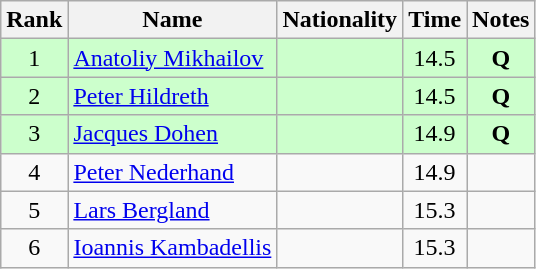<table class="wikitable sortable" style="text-align:center">
<tr>
<th>Rank</th>
<th>Name</th>
<th>Nationality</th>
<th>Time</th>
<th>Notes</th>
</tr>
<tr bgcolor=ccffcc>
<td>1</td>
<td align=left><a href='#'>Anatoliy Mikhailov</a></td>
<td align=left></td>
<td>14.5</td>
<td><strong>Q</strong></td>
</tr>
<tr bgcolor=ccffcc>
<td>2</td>
<td align=left><a href='#'>Peter Hildreth</a></td>
<td align=left></td>
<td>14.5</td>
<td><strong>Q</strong></td>
</tr>
<tr bgcolor=ccffcc>
<td>3</td>
<td align=left><a href='#'>Jacques Dohen</a></td>
<td align=left></td>
<td>14.9</td>
<td><strong>Q</strong></td>
</tr>
<tr>
<td>4</td>
<td align=left><a href='#'>Peter Nederhand</a></td>
<td align=left></td>
<td>14.9</td>
<td></td>
</tr>
<tr>
<td>5</td>
<td align=left><a href='#'>Lars Bergland</a></td>
<td align=left></td>
<td>15.3</td>
<td></td>
</tr>
<tr>
<td>6</td>
<td align=left><a href='#'>Ioannis Kambadellis</a></td>
<td align=left></td>
<td>15.3</td>
<td></td>
</tr>
</table>
